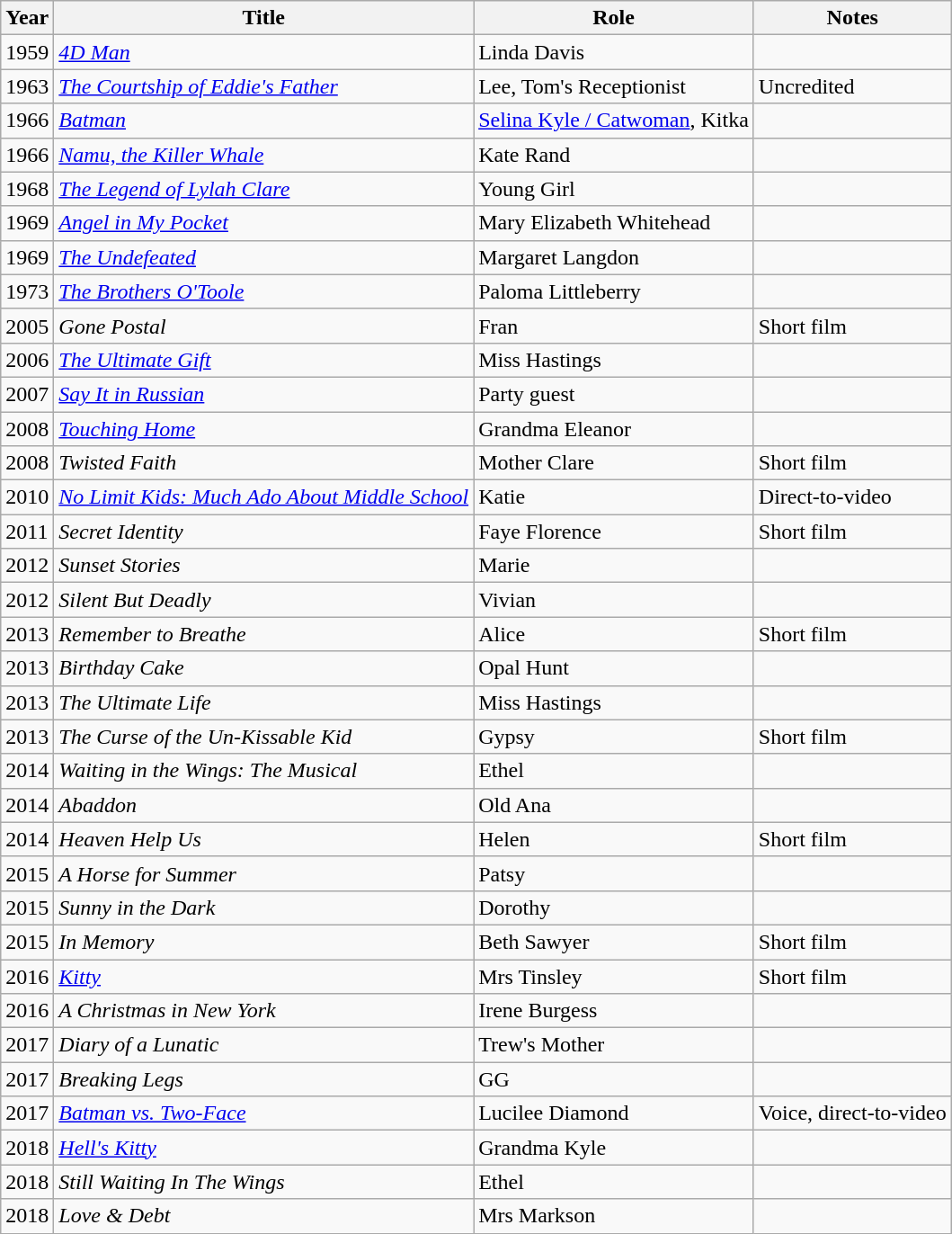<table class="wikitable sortable">
<tr>
<th>Year</th>
<th>Title</th>
<th>Role</th>
<th class="unsortable">Notes</th>
</tr>
<tr>
<td>1959</td>
<td><em><a href='#'>4D Man</a></em></td>
<td>Linda Davis</td>
<td></td>
</tr>
<tr>
<td>1963</td>
<td><em><a href='#'>The Courtship of Eddie's Father</a></em></td>
<td>Lee, Tom's Receptionist</td>
<td>Uncredited</td>
</tr>
<tr>
<td>1966</td>
<td><em><a href='#'>Batman</a></em></td>
<td><a href='#'>Selina Kyle / Catwoman</a>, Kitka</td>
<td></td>
</tr>
<tr>
<td>1966</td>
<td><em><a href='#'>Namu, the Killer Whale</a></em></td>
<td>Kate Rand</td>
<td></td>
</tr>
<tr>
<td>1968</td>
<td><em><a href='#'>The Legend of Lylah Clare</a></em></td>
<td>Young Girl</td>
<td></td>
</tr>
<tr>
<td>1969</td>
<td><em><a href='#'>Angel in My Pocket</a></em></td>
<td>Mary Elizabeth Whitehead</td>
<td></td>
</tr>
<tr>
<td>1969</td>
<td><em><a href='#'>The Undefeated</a></em></td>
<td>Margaret Langdon</td>
<td></td>
</tr>
<tr>
<td>1973</td>
<td><em><a href='#'>The Brothers O'Toole</a></em></td>
<td>Paloma Littleberry</td>
<td></td>
</tr>
<tr>
<td>2005</td>
<td><em>Gone Postal</em></td>
<td>Fran</td>
<td>Short film</td>
</tr>
<tr>
<td>2006</td>
<td><em><a href='#'>The Ultimate Gift</a></em></td>
<td>Miss Hastings</td>
<td></td>
</tr>
<tr>
<td>2007</td>
<td><em><a href='#'>Say It in Russian</a></em></td>
<td>Party guest</td>
<td></td>
</tr>
<tr>
<td>2008</td>
<td><em><a href='#'>Touching Home</a></em></td>
<td>Grandma Eleanor</td>
<td></td>
</tr>
<tr>
<td>2008</td>
<td><em>Twisted Faith</em></td>
<td>Mother Clare</td>
<td>Short film</td>
</tr>
<tr>
<td>2010</td>
<td><em><a href='#'>No Limit Kids: Much Ado About Middle School</a></em></td>
<td>Katie</td>
<td>Direct-to-video</td>
</tr>
<tr>
<td>2011</td>
<td><em>Secret Identity</em></td>
<td>Faye Florence</td>
<td>Short film</td>
</tr>
<tr>
<td>2012</td>
<td><em>Sunset Stories</em></td>
<td>Marie</td>
<td></td>
</tr>
<tr>
<td>2012</td>
<td><em>Silent But Deadly</em></td>
<td>Vivian</td>
<td></td>
</tr>
<tr>
<td>2013</td>
<td><em>Remember to Breathe</em></td>
<td>Alice</td>
<td>Short film</td>
</tr>
<tr>
<td>2013</td>
<td><em>Birthday Cake</em></td>
<td>Opal Hunt</td>
<td></td>
</tr>
<tr>
<td>2013</td>
<td><em>The Ultimate Life</em></td>
<td>Miss Hastings</td>
<td></td>
</tr>
<tr>
<td>2013</td>
<td><em>The Curse of the Un-Kissable Kid</em></td>
<td>Gypsy</td>
<td>Short film</td>
</tr>
<tr>
<td>2014</td>
<td><em>Waiting in the Wings: The Musical</em></td>
<td>Ethel</td>
<td></td>
</tr>
<tr>
<td>2014</td>
<td><em>Abaddon</em></td>
<td>Old Ana</td>
<td></td>
</tr>
<tr>
<td>2014</td>
<td><em>Heaven Help Us</em></td>
<td>Helen</td>
<td>Short film</td>
</tr>
<tr>
<td>2015</td>
<td><em>A Horse for Summer</em></td>
<td>Patsy</td>
<td></td>
</tr>
<tr>
<td>2015</td>
<td><em>Sunny in the Dark</em></td>
<td>Dorothy</td>
<td></td>
</tr>
<tr>
<td>2015</td>
<td><em>In Memory</em></td>
<td>Beth Sawyer</td>
<td>Short film</td>
</tr>
<tr>
<td>2016</td>
<td><em><a href='#'>Kitty</a></em></td>
<td>Mrs Tinsley</td>
<td>Short film</td>
</tr>
<tr>
<td>2016</td>
<td><em>A Christmas in New York</em></td>
<td>Irene Burgess</td>
<td></td>
</tr>
<tr>
<td>2017</td>
<td><em>Diary of a Lunatic</em></td>
<td>Trew's Mother</td>
<td></td>
</tr>
<tr>
<td>2017</td>
<td><em>Breaking Legs</em></td>
<td>GG</td>
<td></td>
</tr>
<tr>
<td>2017</td>
<td><em><a href='#'>Batman vs. Two-Face</a></em></td>
<td>Lucilee Diamond</td>
<td>Voice, direct-to-video</td>
</tr>
<tr>
<td>2018</td>
<td><em><a href='#'>Hell's Kitty</a></em></td>
<td>Grandma Kyle</td>
<td></td>
</tr>
<tr>
<td>2018</td>
<td><em>Still Waiting In The Wings</em></td>
<td>Ethel</td>
<td></td>
</tr>
<tr>
<td>2018</td>
<td><em>Love & Debt</em></td>
<td>Mrs Markson</td>
<td></td>
</tr>
</table>
